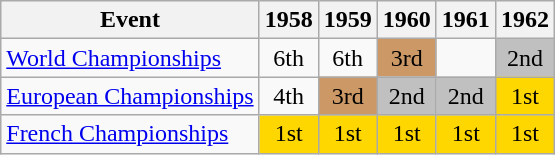<table class="wikitable">
<tr>
<th>Event</th>
<th>1958</th>
<th>1959</th>
<th>1960</th>
<th>1961</th>
<th>1962</th>
</tr>
<tr>
<td><a href='#'>World Championships</a></td>
<td align="center">6th</td>
<td align="center">6th</td>
<td align="center" bgcolor="cc9966">3rd</td>
<td></td>
<td align="center" bgcolor="silver">2nd</td>
</tr>
<tr>
<td><a href='#'>European Championships</a></td>
<td align="center">4th</td>
<td align="center" bgcolor="cc9966">3rd</td>
<td align="center" bgcolor="silver">2nd</td>
<td align="center" bgcolor="silver">2nd</td>
<td align="center" bgcolor="gold">1st</td>
</tr>
<tr>
<td><a href='#'>French Championships</a></td>
<td align="center" bgcolor="gold">1st</td>
<td align="center" bgcolor="gold">1st</td>
<td align="center" bgcolor="gold">1st</td>
<td align="center" bgcolor="gold">1st</td>
<td align="center" bgcolor="gold">1st</td>
</tr>
</table>
